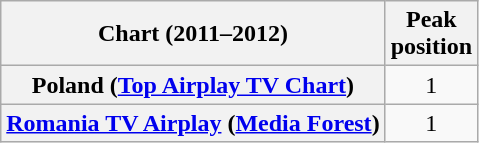<table class="wikitable plainrowheaders" style="text-align:center;">
<tr>
<th scope="col">Chart (2011–2012)</th>
<th scope="col">Peak<br>position</th>
</tr>
<tr>
<th scope="row">Poland (<a href='#'>Top Airplay TV Chart</a>)</th>
<td style="text-align:center;">1</td>
</tr>
<tr>
<th scope="row"><a href='#'>Romania TV Airplay</a> (<a href='#'>Media Forest</a>)</th>
<td style="text-align:center;">1</td>
</tr>
</table>
